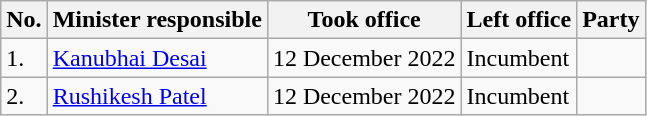<table class="wikitable">
<tr>
<th>No.</th>
<th>Minister responsible</th>
<th>Took office</th>
<th>Left office</th>
<th colspan="2">Party</th>
</tr>
<tr>
<td>1.</td>
<td><a href='#'>Kanubhai Desai</a></td>
<td>12 December 2022</td>
<td>Incumbent</td>
<td></td>
</tr>
<tr>
<td>2.</td>
<td><a href='#'>Rushikesh Patel</a></td>
<td>12 December 2022</td>
<td>Incumbent</td>
<td></td>
</tr>
</table>
